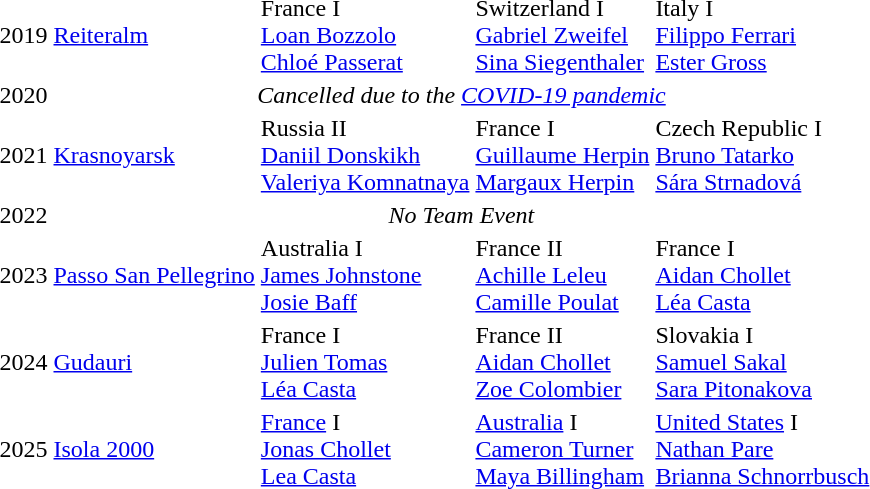<table>
<tr>
<td>2019</td>
<td> <a href='#'>Reiteralm</a></td>
<td> France I<br><a href='#'>Loan Bozzolo</a><br><a href='#'>Chloé Passerat</a></td>
<td> Switzerland I<br><a href='#'>Gabriel Zweifel</a><br><a href='#'>Sina Siegenthaler</a></td>
<td> Italy I<br><a href='#'>Filippo Ferrari</a><br><a href='#'>Ester Gross</a></td>
</tr>
<tr>
<td>2020</td>
<td colspan=4 align=center><em>Cancelled due to the <a href='#'>COVID-19 pandemic</a></em></td>
</tr>
<tr>
<td>2021</td>
<td> <a href='#'>Krasnoyarsk</a></td>
<td> Russia II<br><a href='#'>Daniil Donskikh</a><br><a href='#'>Valeriya Komnatnaya</a></td>
<td> France I<br><a href='#'>Guillaume Herpin</a><br><a href='#'>Margaux Herpin</a></td>
<td> Czech Republic I<br><a href='#'>Bruno Tatarko</a><br><a href='#'>Sára Strnadová</a></td>
</tr>
<tr>
<td>2022</td>
<td colspan=4 align=center><em>No Team Event</em></td>
</tr>
<tr>
<td>2023</td>
<td> <a href='#'>Passo San Pellegrino</a></td>
<td> Australia I<br><a href='#'>James Johnstone</a><br><a href='#'>Josie Baff</a></td>
<td> France II<br><a href='#'>Achille Leleu</a><br><a href='#'>Camille Poulat</a></td>
<td> France I<br><a href='#'>Aidan Chollet</a><br><a href='#'>Léa Casta</a></td>
</tr>
<tr>
<td>2024</td>
<td> <a href='#'>Gudauri</a></td>
<td> France I<br><a href='#'>Julien Tomas</a><br><a href='#'>Léa Casta</a></td>
<td> France II<br><a href='#'>Aidan Chollet</a><br><a href='#'>Zoe Colombier</a></td>
<td> Slovakia I<br><a href='#'>Samuel Sakal</a><br><a href='#'>Sara Pitonakova</a></td>
</tr>
<tr>
<td>2025</td>
<td> <a href='#'>Isola 2000</a></td>
<td> <a href='#'>France</a> I<br><a href='#'>Jonas Chollet</a><br><a href='#'>Lea Casta</a></td>
<td> <a href='#'>Australia</a> I<br><a href='#'>Cameron Turner</a><br><a href='#'>Maya Billingham</a></td>
<td> <a href='#'>United States</a> I<br><a href='#'>Nathan Pare</a><br><a href='#'>Brianna Schnorrbusch</a></td>
</tr>
</table>
